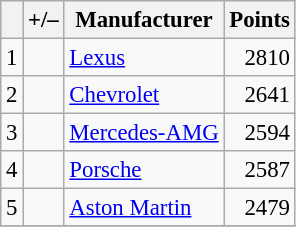<table class="wikitable" style="font-size: 95%;">
<tr>
<th scope="col"></th>
<th scope="col">+/–</th>
<th scope="col">Manufacturer</th>
<th scope="col">Points</th>
</tr>
<tr>
<td align=center>1</td>
<td align="left"></td>
<td> <a href='#'>Lexus</a></td>
<td align=right>2810</td>
</tr>
<tr>
<td align=center>2</td>
<td align="left"></td>
<td> <a href='#'>Chevrolet</a></td>
<td align=right>2641</td>
</tr>
<tr>
<td align=center>3</td>
<td align="left"></td>
<td> <a href='#'>Mercedes-AMG</a></td>
<td align=right>2594</td>
</tr>
<tr>
<td align=center>4</td>
<td align="left"></td>
<td> <a href='#'>Porsche</a></td>
<td align=right>2587</td>
</tr>
<tr>
<td align=center>5</td>
<td align="left"></td>
<td> <a href='#'>Aston Martin</a></td>
<td align=right>2479</td>
</tr>
<tr>
</tr>
</table>
